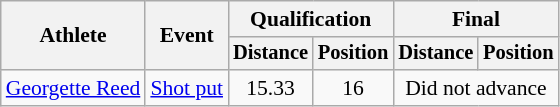<table class="wikitable" style="font-size:90%">
<tr>
<th rowspan="2">Athlete</th>
<th rowspan="2">Event</th>
<th colspan="2">Qualification</th>
<th colspan="2">Final</th>
</tr>
<tr style="font-size:95%">
<th>Distance</th>
<th>Position</th>
<th>Distance</th>
<th>Position</th>
</tr>
<tr align=center>
<td align=left><a href='#'>Georgette Reed</a></td>
<td align=left><a href='#'>Shot put</a></td>
<td>15.33</td>
<td>16</td>
<td colspan=2>Did not advance</td>
</tr>
</table>
